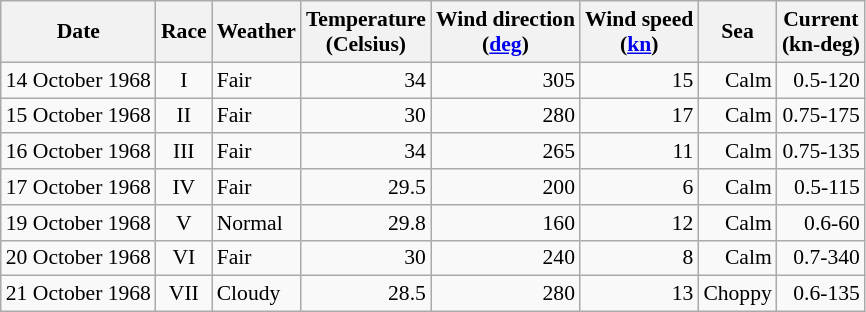<table class="wikitable" style="text-align:right; font-size:90%">
<tr>
<th>Date</th>
<th>Race</th>
<th>Weather</th>
<th>Temperature<br>(Celsius)</th>
<th>Wind direction<br>(<a href='#'>deg</a>)</th>
<th>Wind speed<br>(<a href='#'>kn</a>)</th>
<th>Sea</th>
<th>Current<br>(kn-deg)</th>
</tr>
<tr>
<td>14 October 1968</td>
<td align=center>I</td>
<td align=left>Fair</td>
<td>34</td>
<td>305</td>
<td>15</td>
<td>Calm</td>
<td>0.5-120</td>
</tr>
<tr>
<td>15 October 1968</td>
<td align=center>II</td>
<td align=left>Fair</td>
<td>30</td>
<td>280</td>
<td>17</td>
<td>Calm</td>
<td>0.75-175</td>
</tr>
<tr>
<td>16 October 1968</td>
<td align=center>III</td>
<td align=left>Fair</td>
<td>34</td>
<td>265</td>
<td>11</td>
<td>Calm</td>
<td>0.75-135</td>
</tr>
<tr>
<td>17 October 1968</td>
<td align=center>IV</td>
<td align=left>Fair</td>
<td>29.5</td>
<td>200</td>
<td>6</td>
<td>Calm</td>
<td>0.5-115</td>
</tr>
<tr>
<td>19 October 1968</td>
<td align=center>V</td>
<td align=left>Normal</td>
<td>29.8</td>
<td>160</td>
<td>12</td>
<td>Calm</td>
<td>0.6-60</td>
</tr>
<tr>
<td>20 October 1968</td>
<td align=center>VI</td>
<td align=left>Fair</td>
<td>30</td>
<td>240</td>
<td>8</td>
<td>Calm</td>
<td>0.7-340</td>
</tr>
<tr>
<td>21 October 1968</td>
<td align=center>VII</td>
<td align=left>Cloudy</td>
<td>28.5</td>
<td>280</td>
<td>13</td>
<td>Choppy</td>
<td>0.6-135</td>
</tr>
</table>
